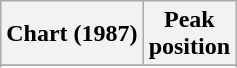<table class="wikitable sortable plainrowheaders" style="text-align:center">
<tr>
<th scope="col">Chart (1987)</th>
<th scope="col">Peak<br>position</th>
</tr>
<tr>
</tr>
<tr>
</tr>
</table>
